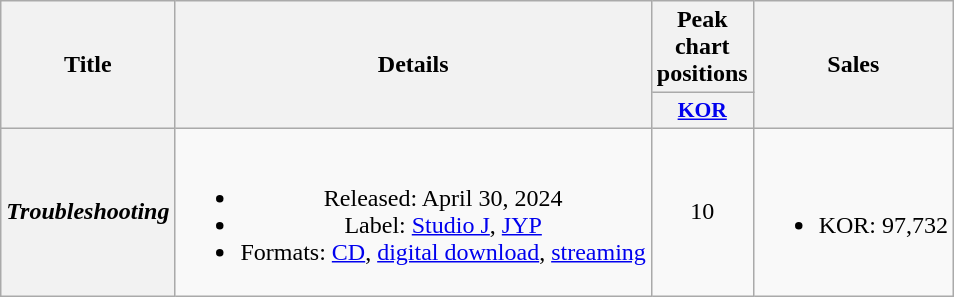<table class="wikitable plainrowheaders" style="text-align:center">
<tr>
<th scope="col" rowspan="2">Title</th>
<th scope="col" rowspan="2">Details</th>
<th scope="col" colspan="1">Peak chart positions</th>
<th scope="col" rowspan="2">Sales</th>
</tr>
<tr>
<th scope="col" style="font-size:90%; width:2.5em"><a href='#'>KOR</a><br></th>
</tr>
<tr>
<th scope="row"><em>Troubleshooting</em></th>
<td><br><ul><li>Released: April 30, 2024</li><li>Label: <a href='#'>Studio J</a>, <a href='#'>JYP</a></li><li>Formats: <a href='#'>CD</a>, <a href='#'>digital download</a>, <a href='#'>streaming</a></li></ul></td>
<td>10</td>
<td><br><ul><li>KOR: 97,732</li></ul></td>
</tr>
</table>
